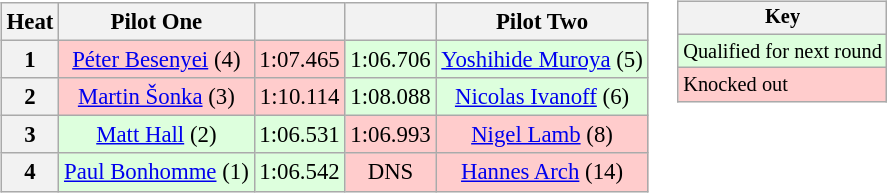<table>
<tr>
<td><br><table class="wikitable" style="font-size:95%; text-align:center">
<tr>
<th>Heat</th>
<th>Pilot One</th>
<th></th>
<th></th>
<th>Pilot Two</th>
</tr>
<tr>
<th>1</th>
<td style="background:#ffcccc;"> <a href='#'>Péter Besenyei</a> (4)</td>
<td style="background:#ffcccc;">1:07.465</td>
<td style="background:#ddffdd;">1:06.706</td>
<td style="background:#ddffdd;"> <a href='#'>Yoshihide Muroya</a> (5)</td>
</tr>
<tr>
<th>2</th>
<td style="background:#ffcccc;"> <a href='#'>Martin Šonka</a> (3)</td>
<td style="background:#ffcccc;">1:10.114</td>
<td style="background:#ddffdd;">1:08.088</td>
<td style="background:#ddffdd;"> <a href='#'>Nicolas Ivanoff</a> (6)</td>
</tr>
<tr>
<th>3</th>
<td style="background:#ddffdd;"> <a href='#'>Matt Hall</a> (2)</td>
<td style="background:#ddffdd;">1:06.531</td>
<td style="background:#ffcccc;">1:06.993</td>
<td style="background:#ffcccc;"> <a href='#'>Nigel Lamb</a> (8)</td>
</tr>
<tr>
<th>4</th>
<td style="background:#ddffdd;"> <a href='#'>Paul Bonhomme</a> (1)</td>
<td style="background:#ddffdd;">1:06.542</td>
<td style="background:#ffcccc;">DNS</td>
<td style="background:#ffcccc;"> <a href='#'>Hannes Arch</a> (14)</td>
</tr>
</table>
</td>
<td valign="top"><br><table class="wikitable" style="font-size: 85%;">
<tr>
<th colspan=2>Key</th>
</tr>
<tr style="background:#ddffdd;">
<td>Qualified for next round</td>
</tr>
<tr style="background:#ffcccc;">
<td>Knocked out</td>
</tr>
</table>
</td>
</tr>
</table>
